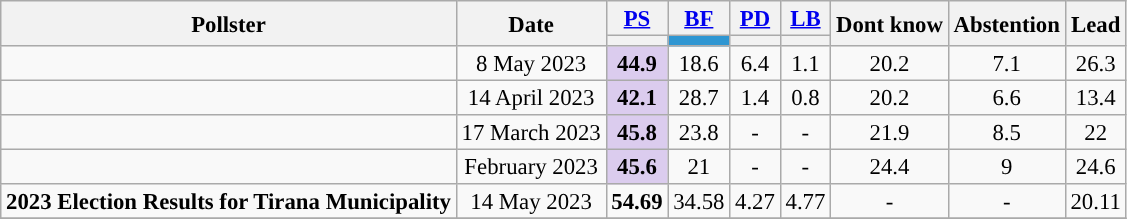<table class="wikitable" style="text-align:center; font-size:95%; line-height:16px; margin-bottom:0">
<tr>
<th rowspan="2">Pollster</th>
<th rowspan="2">Date</th>
<th><a href='#'>PS</a></th>
<th><a href='#'>BF</a></th>
<th><a href='#'>PD</a></th>
<th><a href='#'>LB</a></th>
<th rowspan="2">Dont know</th>
<th rowspan="2">Abstention</th>
<th rowspan="2">Lead</th>
</tr>
<tr>
<th style="background:"></th>
<th style="background:#2E96D2;"></th>
<th style="background:"></th>
<th style="background:"></th>
</tr>
<tr>
<td></td>
<td>8 May 2023</td>
<td bgcolor="#DBCCEE"><strong>44.9</strong></td>
<td>18.6</td>
<td>6.4</td>
<td>1.1</td>
<td>20.2</td>
<td>7.1</td>
<td style="background:">26.3</td>
</tr>
<tr>
<td></td>
<td>14 April 2023</td>
<td bgcolor="#DBCCEE"><strong>42.1</strong></td>
<td>28.7</td>
<td>1.4</td>
<td>0.8</td>
<td>20.2</td>
<td>6.6</td>
<td style="background:">13.4</td>
</tr>
<tr>
<td></td>
<td>17 March 2023</td>
<td bgcolor="#DBCCEE"><strong>45.8</strong></td>
<td>23.8</td>
<td>-</td>
<td>-</td>
<td>21.9</td>
<td>8.5</td>
<td style="background:">22</td>
</tr>
<tr>
<td></td>
<td>February 2023</td>
<td bgcolor="#DBCCEE"><strong>45.6</strong></td>
<td>21</td>
<td>-</td>
<td>-</td>
<td>24.4</td>
<td>9</td>
<td style="background:">24.6</td>
</tr>
<tr>
<td><strong>2023 Election Results for Tirana Municipality</strong></td>
<td>14 May 2023</td>
<td><strong>54.69</strong></td>
<td>34.58</td>
<td>4.27</td>
<td>4.77</td>
<td>-</td>
<td>-</td>
<td>20.11</td>
</tr>
<tr>
</tr>
</table>
